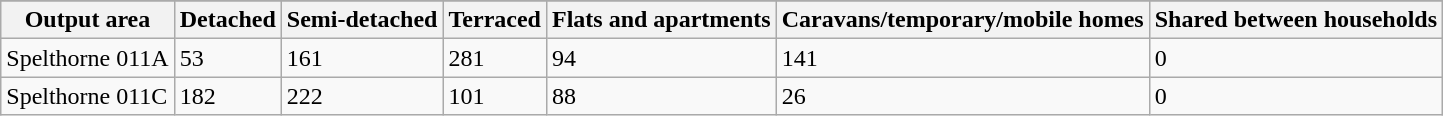<table class="wikitable">
<tr>
</tr>
<tr>
<th>Output area</th>
<th>Detached</th>
<th>Semi-detached</th>
<th>Terraced</th>
<th>Flats and apartments</th>
<th>Caravans/temporary/mobile homes</th>
<th>Shared between households</th>
</tr>
<tr>
<td>Spelthorne 011A</td>
<td>53</td>
<td>161</td>
<td>281</td>
<td>94</td>
<td>141</td>
<td>0</td>
</tr>
<tr>
<td>Spelthorne 011C</td>
<td>182</td>
<td>222</td>
<td>101</td>
<td>88</td>
<td>26</td>
<td>0</td>
</tr>
</table>
